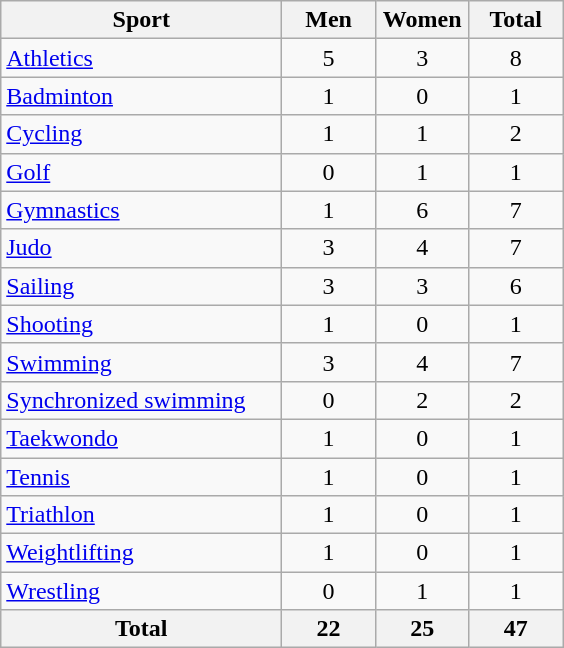<table class="wikitable sortable" style="text-align:center;">
<tr>
<th width=180>Sport</th>
<th width=55>Men</th>
<th width=55>Women</th>
<th width=55>Total</th>
</tr>
<tr>
<td align=left><a href='#'>Athletics</a></td>
<td>5</td>
<td>3</td>
<td>8</td>
</tr>
<tr>
<td align=left><a href='#'>Badminton</a></td>
<td>1</td>
<td>0</td>
<td>1</td>
</tr>
<tr>
<td align=left><a href='#'>Cycling</a></td>
<td>1</td>
<td>1</td>
<td>2</td>
</tr>
<tr>
<td align=left><a href='#'>Golf</a></td>
<td>0</td>
<td>1</td>
<td>1</td>
</tr>
<tr>
<td align=left><a href='#'>Gymnastics</a></td>
<td>1</td>
<td>6</td>
<td>7</td>
</tr>
<tr>
<td align=left><a href='#'>Judo</a></td>
<td>3</td>
<td>4</td>
<td>7</td>
</tr>
<tr>
<td align=left><a href='#'>Sailing</a></td>
<td>3</td>
<td>3</td>
<td>6</td>
</tr>
<tr>
<td align=left><a href='#'>Shooting</a></td>
<td>1</td>
<td>0</td>
<td>1</td>
</tr>
<tr>
<td align=left><a href='#'>Swimming</a></td>
<td>3</td>
<td>4</td>
<td>7</td>
</tr>
<tr>
<td align=left><a href='#'>Synchronized swimming</a></td>
<td>0</td>
<td>2</td>
<td>2</td>
</tr>
<tr>
<td align=left><a href='#'>Taekwondo</a></td>
<td>1</td>
<td>0</td>
<td>1</td>
</tr>
<tr>
<td align=left><a href='#'>Tennis</a></td>
<td>1</td>
<td>0</td>
<td>1</td>
</tr>
<tr>
<td align=left><a href='#'>Triathlon</a></td>
<td>1</td>
<td>0</td>
<td>1</td>
</tr>
<tr>
<td align=left><a href='#'>Weightlifting</a></td>
<td>1</td>
<td>0</td>
<td>1</td>
</tr>
<tr>
<td align=left><a href='#'>Wrestling</a></td>
<td>0</td>
<td>1</td>
<td>1</td>
</tr>
<tr>
<th>Total</th>
<th>22</th>
<th>25</th>
<th>47</th>
</tr>
</table>
